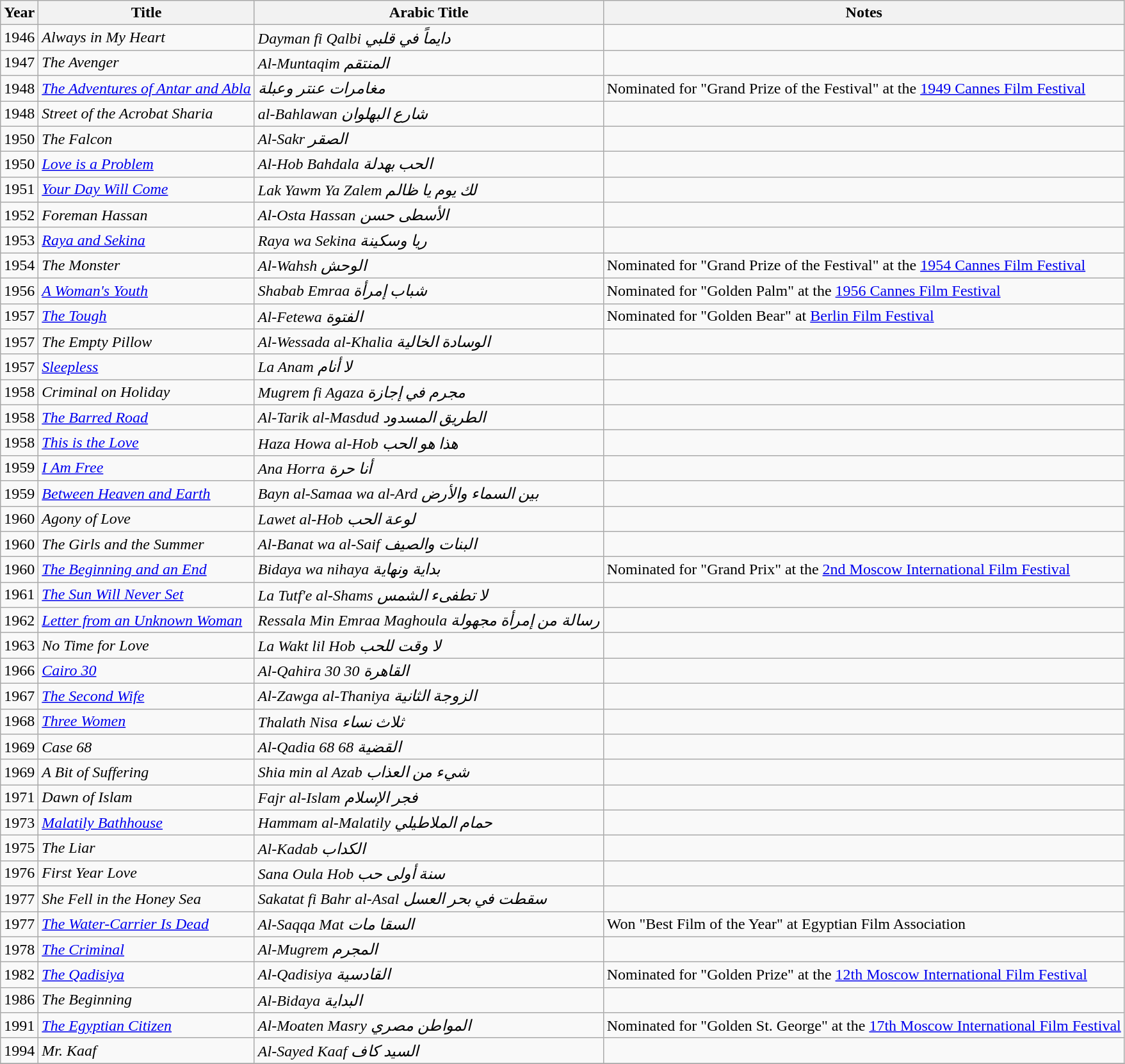<table Class="wikitable sortable">
<tr>
<th>Year</th>
<th>Title</th>
<th>Arabic Title</th>
<th>Notes</th>
</tr>
<tr>
<td>1946</td>
<td><em>Always in My Heart</em></td>
<td><em>Dayman fi Qalbi دايماً في قلبي</em></td>
<td><br></td>
</tr>
<tr>
<td>1947</td>
<td><em>The Avenger</em></td>
<td><em>Al-Muntaqim المنتقم</em></td>
<td></td>
</tr>
<tr>
<td>1948</td>
<td><em><a href='#'>The Adventures of Antar and Abla</a></em></td>
<td><em> مغامرات عنتر وعبلة</em></td>
<td>Nominated for "Grand Prize of the Festival" at the <a href='#'>1949 Cannes Film Festival</a></td>
</tr>
<tr>
<td>1948</td>
<td><em>Street of the Acrobat Sharia</em></td>
<td><em>al-Bahlawan شارع البهلوان</em></td>
<td></td>
</tr>
<tr>
<td>1950</td>
<td><em>The Falcon</em></td>
<td><em>Al-Sakr الصقر</em></td>
<td></td>
</tr>
<tr>
<td>1950</td>
<td><em><a href='#'>Love is a Problem</a></em></td>
<td><em>Al-Hob Bahdala الحب بهدلة</em></td>
<td></td>
</tr>
<tr>
<td>1951</td>
<td><em><a href='#'>Your Day Will Come</a></em></td>
<td><em>Lak Yawm Ya Zalem لك يوم يا ظالم</em></td>
<td></td>
</tr>
<tr>
<td>1952</td>
<td><em>Foreman Hassan</em></td>
<td><em>Al-Osta Hassan الأسطى حسن</em></td>
<td></td>
</tr>
<tr>
<td>1953</td>
<td><em><a href='#'>Raya and Sekina</a></em></td>
<td><em>Raya wa Sekina ريا وسكينة</em></td>
<td></td>
</tr>
<tr>
<td>1954</td>
<td><em>The Monster</em></td>
<td><em>Al-Wahsh الوحش</em></td>
<td>Nominated for "Grand Prize of the Festival" at the <a href='#'>1954 Cannes Film Festival</a></td>
</tr>
<tr>
<td>1956</td>
<td><em><a href='#'>A Woman's Youth</a></em></td>
<td><em>Shabab Emraa شباب إمرأة</em></td>
<td>Nominated for "Golden Palm" at the <a href='#'>1956 Cannes Film Festival</a></td>
</tr>
<tr>
<td>1957</td>
<td><em><a href='#'>The Tough</a></em></td>
<td><em>Al-Fetewa الفتوة</em></td>
<td>Nominated for "Golden Bear" at <a href='#'>Berlin Film Festival</a></td>
</tr>
<tr>
<td>1957</td>
<td><em>The Empty Pillow</em></td>
<td><em>Al-Wessada al-Khalia الوسادة الخالية</em></td>
<td></td>
</tr>
<tr>
<td>1957</td>
<td><a href='#'><em>Sleepless</em></a></td>
<td><em>La Anam لا أنام</em></td>
<td></td>
</tr>
<tr>
<td>1958</td>
<td><em>Criminal on Holiday</em></td>
<td><em>Mugrem fi Agaza مجرم في إجازة</em></td>
<td></td>
</tr>
<tr>
<td>1958</td>
<td><em><a href='#'>The Barred Road</a></em></td>
<td><em>Al-Tarik al-Masdud الطريق المسدود</em></td>
<td></td>
</tr>
<tr>
<td>1958</td>
<td><em><a href='#'>This is the Love</a></em></td>
<td><em>Haza Howa al-Hob هذا هو الحب</em></td>
<td></td>
</tr>
<tr>
<td>1959</td>
<td><em><a href='#'>I Am Free</a></em></td>
<td><em>Ana Horra أنا حرة</em></td>
<td></td>
</tr>
<tr>
<td>1959</td>
<td><a href='#'><em>Between Heaven and Earth</em></a></td>
<td><em>Bayn al-Samaa wa al-Ard بين السماء والأرض</em></td>
<td></td>
</tr>
<tr>
<td>1960</td>
<td><em>Agony of Love</em></td>
<td><em>Lawet al-Hob لوعة الحب</em></td>
<td></td>
</tr>
<tr>
<td>1960</td>
<td><em>The Girls and the Summer</em></td>
<td><em>Al-Banat wa al-Saif البنات والصيف</em></td>
<td></td>
</tr>
<tr>
<td>1960</td>
<td><a href='#'><em>The Beginning and an End</em></a></td>
<td><em>Bidaya wa nihaya بداية ونهاية</em></td>
<td>Nominated for "Grand Prix" at the <a href='#'>2nd Moscow International Film Festival</a></td>
</tr>
<tr>
<td>1961</td>
<td><em><a href='#'>The Sun Will Never Set</a></em></td>
<td><em>La Tutf'e al-Shams لا تطفىء الشمس</em></td>
<td></td>
</tr>
<tr>
<td>1962</td>
<td><em><a href='#'>Letter from an Unknown Woman</a></em></td>
<td><em>Ressala Min Emraa Maghoula رسالة من إمرأة مجهولة</em></td>
<td></td>
</tr>
<tr>
<td>1963</td>
<td><em>No Time for Love</em></td>
<td><em>La Wakt lil Hob لا وقت للحب</em></td>
<td></td>
</tr>
<tr>
<td>1966</td>
<td><em><a href='#'>Cairo 30</a></em></td>
<td><em>Al-Qahira 30 القاهرة 30</em></td>
<td></td>
</tr>
<tr>
<td>1967</td>
<td><em><a href='#'>The Second Wife</a></em></td>
<td><em>Al-Zawga al-Thaniya الزوجة الثانية</em></td>
<td></td>
</tr>
<tr>
<td>1968</td>
<td><em><a href='#'>Three Women</a></em></td>
<td><em>Thalath Nisa ثلاث نساء</em></td>
<td></td>
</tr>
<tr>
<td>1969</td>
<td><em>Case 68</em></td>
<td><em>Al-Qadia 68 القضية 68</em></td>
<td></td>
</tr>
<tr>
<td>1969</td>
<td><em>A Bit of Suffering</em></td>
<td><em>Shia min al Azab شيء من العذاب</em></td>
<td></td>
</tr>
<tr>
<td>1971</td>
<td><em>Dawn of Islam</em></td>
<td><em>Fajr al-Islam فجر الإسلام</em></td>
<td></td>
</tr>
<tr>
<td>1973</td>
<td><em><a href='#'>Malatily Bathhouse</a></em></td>
<td><em>Hammam al-Malatily حمام الملاطيلي</em></td>
<td></td>
</tr>
<tr>
<td>1975</td>
<td><em>The Liar</em></td>
<td><em>Al-Kadab الكداب</em></td>
<td></td>
</tr>
<tr>
<td>1976</td>
<td><em>First Year Love</em></td>
<td><em>Sana Oula Hob سنة أولى حب</em></td>
<td></td>
</tr>
<tr>
<td>1977</td>
<td><em>She Fell in the Honey Sea</em></td>
<td><em>Sakatat fi Bahr al-Asal سقطت في بحر العسل</em></td>
<td></td>
</tr>
<tr>
<td>1977</td>
<td><em><a href='#'>The Water-Carrier Is Dead</a></em></td>
<td><em>Al-Saqqa Mat السقا مات</em></td>
<td>Won "Best Film of the Year" at Egyptian Film Association</td>
</tr>
<tr>
<td>1978</td>
<td><em><a href='#'>The Criminal</a></em></td>
<td><em>Al-Mugrem المجرم</em></td>
<td></td>
</tr>
<tr>
<td>1982</td>
<td><a href='#'><em>The Qadisiya</em></a></td>
<td><em>Al-Qadisiya القادسية</em></td>
<td>Nominated for "Golden Prize" at the <a href='#'>12th Moscow International Film Festival</a></td>
</tr>
<tr>
<td>1986</td>
<td><em>The Beginning</em></td>
<td><em>Al-Bidaya البداية</em></td>
<td></td>
</tr>
<tr>
<td>1991</td>
<td><em><a href='#'>The Egyptian Citizen</a></em></td>
<td><em>Al-Moaten Masry المواطن مصري</em></td>
<td>Nominated for "Golden St. George" at the <a href='#'>17th Moscow International Film Festival</a></td>
</tr>
<tr>
<td>1994</td>
<td><em>Mr. Kaaf</em></td>
<td><em>Al-Sayed Kaaf  السيد كاف</em></td>
<td></td>
</tr>
<tr>
</tr>
</table>
